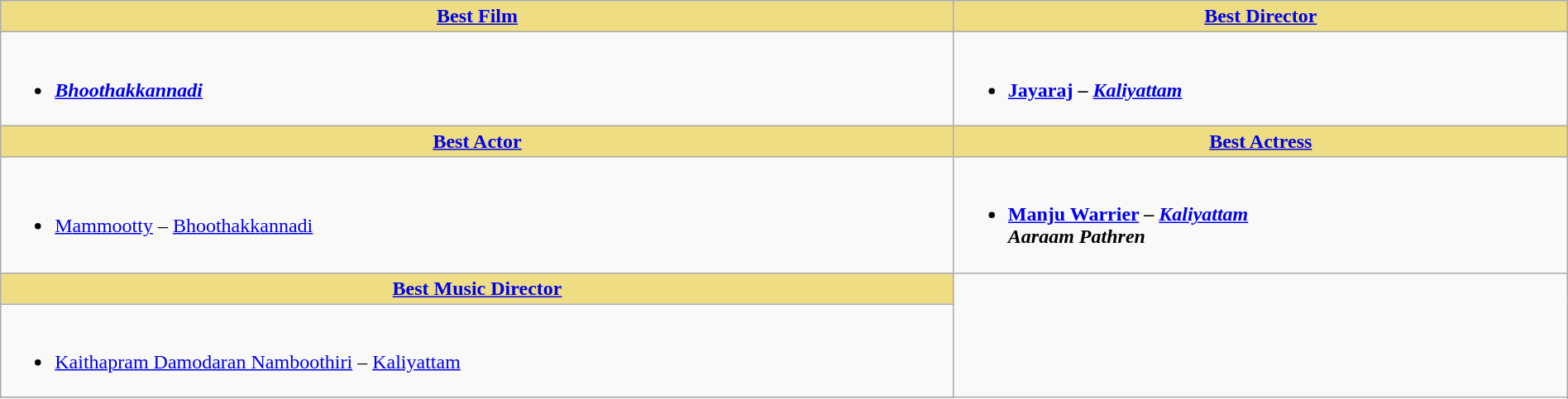<table class="wikitable" width =100%|>
<tr>
<th ! style="background:#eedd82; text-align:center;"><a href='#'>Best Film</a></th>
<th ! style="background:#eedd82; text-align:center;"><a href='#'>Best Director</a></th>
</tr>
<tr>
<td valign="top"><br><ul><li><strong><em><a href='#'>Bhoothakkannadi</a></em></strong></li></ul></td>
<td valign="top"><br><ul><li><strong><a href='#'>Jayaraj</a> – <em><a href='#'>Kaliyattam</a><strong><em></li></ul></td>
</tr>
<tr>
<th ! style="background:#eedd82; text-align:center;"><a href='#'>Best Actor</a></th>
<th ! style="background:#eedd82; text-align:center;"><a href='#'>Best Actress</a></th>
</tr>
<tr>
<td><br><ul><li></strong><a href='#'>Mammootty</a> – </em><a href='#'>Bhoothakkannadi</a></em></strong></li></ul></td>
<td><br><ul><li><strong><a href='#'>Manju Warrier</a> – <em><a href='#'>Kaliyattam</a></em> <br> <em>Aaraam Pathren<strong><em></li></ul></td>
</tr>
<tr>
<th ! style="background:#eedd82; text-align:center;"><a href='#'>Best Music Director</a></th>
</tr>
<tr>
<td><br><ul><li></strong><a href='#'>Kaithapram Damodaran Namboothiri</a> – </em><a href='#'>Kaliyattam</a></em></strong></li></ul></td>
</tr>
<tr>
</tr>
</table>
